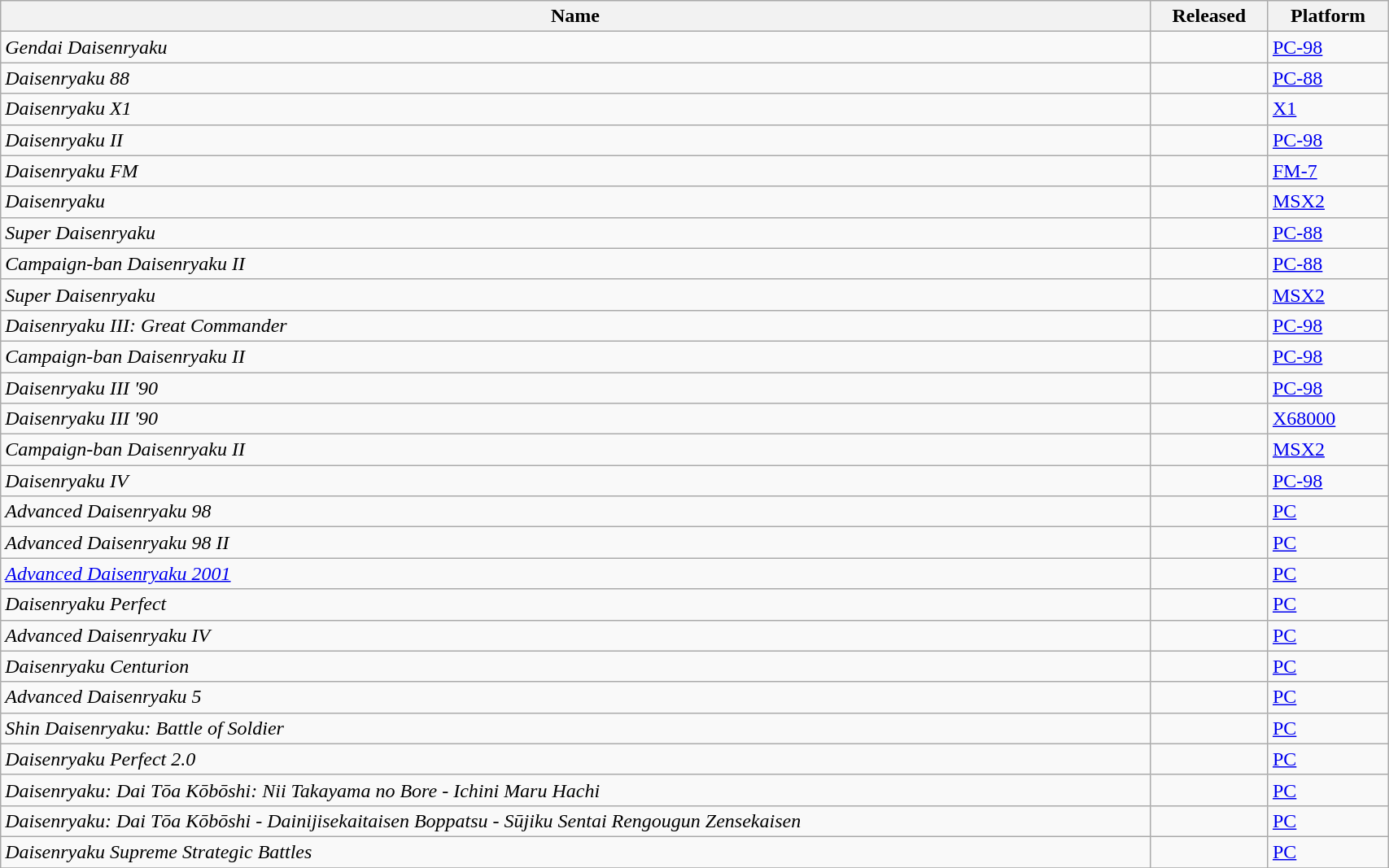<table class="wikitable sortable" style="width:90%" cellpadding="1" border="1">
<tr>
<th>Name</th>
<th>Released</th>
<th>Platform</th>
</tr>
<tr>
<td><em>Gendai Daisenryaku</em></td>
<td></td>
<td><a href='#'>PC-98</a></td>
</tr>
<tr>
<td><em>Daisenryaku 88</em></td>
<td></td>
<td><a href='#'>PC-88</a></td>
</tr>
<tr>
<td><em>Daisenryaku X1</em></td>
<td></td>
<td><a href='#'>X1</a></td>
</tr>
<tr>
<td><em>Daisenryaku II</em></td>
<td></td>
<td><a href='#'>PC-98</a></td>
</tr>
<tr>
<td><em>Daisenryaku FM</em></td>
<td></td>
<td><a href='#'>FM-7</a></td>
</tr>
<tr>
<td><em>Daisenryaku</em></td>
<td></td>
<td><a href='#'>MSX2</a></td>
</tr>
<tr>
<td><em>Super Daisenryaku</em></td>
<td></td>
<td><a href='#'>PC-88</a></td>
</tr>
<tr>
<td><em>Campaign-ban Daisenryaku II</em></td>
<td></td>
<td><a href='#'>PC-88</a></td>
</tr>
<tr>
<td><em>Super Daisenryaku</em></td>
<td></td>
<td><a href='#'>MSX2</a></td>
</tr>
<tr>
<td><em>Daisenryaku III: Great Commander</em></td>
<td></td>
<td><a href='#'>PC-98</a></td>
</tr>
<tr>
<td><em>Campaign-ban Daisenryaku II</em></td>
<td></td>
<td><a href='#'>PC-98</a></td>
</tr>
<tr>
<td><em>Daisenryaku III '90</em></td>
<td></td>
<td><a href='#'>PC-98</a></td>
</tr>
<tr>
<td><em>Daisenryaku III '90</em></td>
<td></td>
<td><a href='#'>X68000</a></td>
</tr>
<tr>
<td><em>Campaign-ban Daisenryaku II</em></td>
<td></td>
<td><a href='#'>MSX2</a></td>
</tr>
<tr>
<td><em>Daisenryaku IV</em></td>
<td></td>
<td><a href='#'>PC-98</a></td>
</tr>
<tr>
<td><em>Advanced Daisenryaku 98</em></td>
<td></td>
<td><a href='#'>PC</a></td>
</tr>
<tr>
<td><em>Advanced Daisenryaku 98 II</em></td>
<td></td>
<td><a href='#'>PC</a></td>
</tr>
<tr>
<td><em><a href='#'>Advanced Daisenryaku 2001</a></em></td>
<td></td>
<td><a href='#'>PC</a></td>
</tr>
<tr>
<td><em>Daisenryaku Perfect</em></td>
<td></td>
<td><a href='#'>PC</a></td>
</tr>
<tr>
<td><em>Advanced Daisenryaku IV</em></td>
<td></td>
<td><a href='#'>PC</a></td>
</tr>
<tr>
<td><em>Daisenryaku Centurion</em></td>
<td></td>
<td><a href='#'>PC</a></td>
</tr>
<tr>
<td><em>Advanced Daisenryaku 5</em></td>
<td></td>
<td><a href='#'>PC</a></td>
</tr>
<tr>
<td><em>Shin Daisenryaku: Battle of Soldier</em></td>
<td></td>
<td><a href='#'>PC</a></td>
</tr>
<tr>
<td><em>Daisenryaku Perfect 2.0</em></td>
<td></td>
<td><a href='#'>PC</a></td>
</tr>
<tr>
<td><em>Daisenryaku: Dai Tōa Kōbōshi: Nii Takayama no Bore - Ichini Maru Hachi</em></td>
<td></td>
<td><a href='#'>PC</a></td>
</tr>
<tr>
<td><em>Daisenryaku: Dai Tōa Kōbōshi - Dainijisekaitaisen Boppatsu - Sūjiku Sentai Rengougun Zensekaisen</em></td>
<td></td>
<td><a href='#'>PC</a></td>
</tr>
<tr>
<td><em>Daisenryaku Supreme Strategic Battles</em></td>
<td></td>
<td><a href='#'>PC</a></td>
</tr>
<tr>
</tr>
</table>
